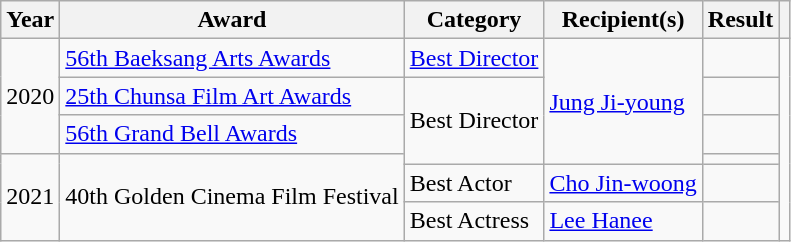<table class="wikitable plainrowheaders sortable">
<tr>
<th scope="col">Year</th>
<th scope="col">Award</th>
<th scope="col">Category</th>
<th scope="col">Recipient(s)</th>
<th scope="col">Result</th>
<th scope="col" class="unsortable"></th>
</tr>
<tr>
<td rowspan=3>2020</td>
<td><a href='#'>56th Baeksang Arts Awards</a></td>
<td><a href='#'>Best Director</a></td>
<td rowspan=4><a href='#'>Jung Ji-young</a></td>
<td></td>
<td rowspan=6></td>
</tr>
<tr>
<td><a href='#'>25th Chunsa Film Art Awards</a></td>
<td rowspan=3>Best Director</td>
<td></td>
</tr>
<tr>
<td><a href='#'>56th Grand Bell Awards</a></td>
<td></td>
</tr>
<tr>
<td rowspan=3>2021</td>
<td rowspan=3>40th Golden Cinema Film Festival</td>
<td></td>
</tr>
<tr>
<td>Best Actor</td>
<td><a href='#'>Cho Jin-woong</a></td>
<td></td>
</tr>
<tr>
<td>Best Actress</td>
<td><a href='#'>Lee Hanee</a></td>
<td></td>
</tr>
</table>
